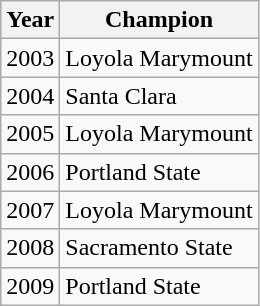<table class="wikitable sortable">
<tr>
<th>Year</th>
<th>Champion</th>
</tr>
<tr>
<td>2003</td>
<td>Loyola Marymount</td>
</tr>
<tr>
<td>2004</td>
<td>Santa Clara</td>
</tr>
<tr>
<td>2005</td>
<td>Loyola Marymount</td>
</tr>
<tr>
<td>2006</td>
<td>Portland State</td>
</tr>
<tr>
<td>2007</td>
<td>Loyola Marymount</td>
</tr>
<tr>
<td>2008</td>
<td>Sacramento State</td>
</tr>
<tr>
<td>2009</td>
<td>Portland State</td>
</tr>
</table>
